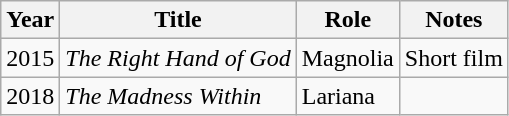<table class="wikitable sortable">
<tr>
<th>Year</th>
<th>Title</th>
<th>Role</th>
<th class="unsortable">Notes</th>
</tr>
<tr>
<td>2015</td>
<td><em>The Right Hand of God</em></td>
<td>Magnolia</td>
<td>Short film</td>
</tr>
<tr>
<td>2018</td>
<td><em>The Madness Within</em></td>
<td>Lariana</td>
<td></td>
</tr>
</table>
